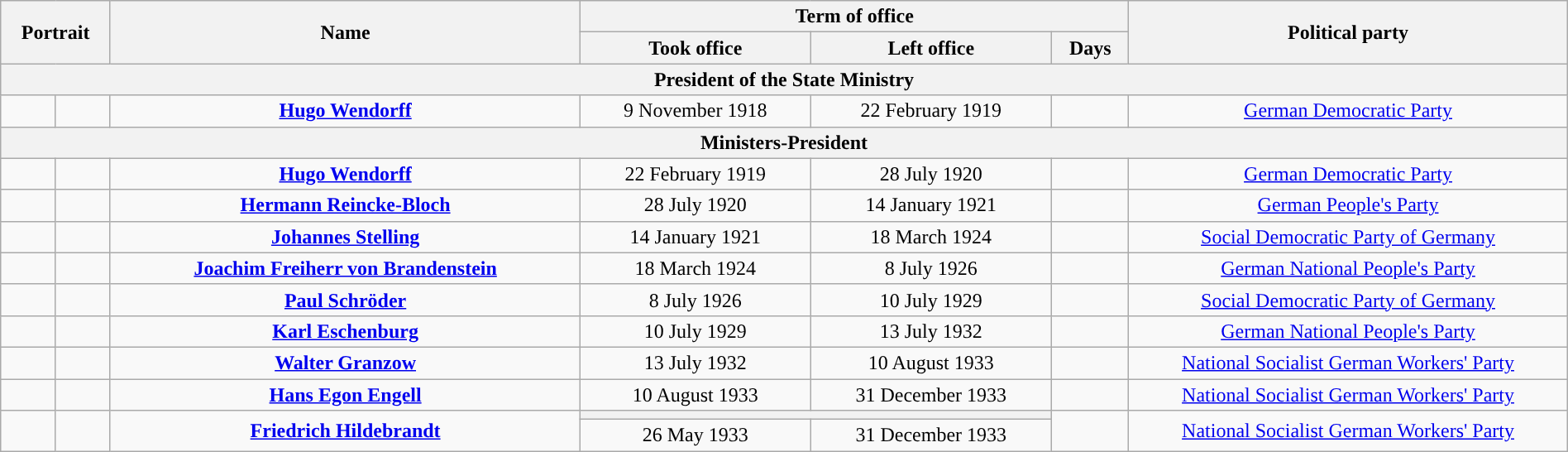<table class="wikitable" style="text-align:center; width:100%; border:1px #AAAAFF solid">
<tr>
<th width=80px rowspan=2 colspan=2>Portrait</th>
<th width=30% rowspan=2>Name<br></th>
<th width=35% colspan=3>Term of office</th>
<th width=28% rowspan=2>Political party</th>
</tr>
<tr>
<th>Took office</th>
<th>Left office</th>
<th>Days</th>
</tr>
<tr>
<th colspan="7">President of the State Ministry</th>
</tr>
<tr>
<td style="background:"></td>
<td></td>
<td><strong><a href='#'>Hugo Wendorff</a></strong><br></td>
<td>9 November 1918</td>
<td>22 February 1919</td>
<td></td>
<td><a href='#'>German Democratic Party</a></td>
</tr>
<tr>
<th colspan="7">Ministers-President</th>
</tr>
<tr>
<td style="background:"></td>
<td></td>
<td><strong><a href='#'>Hugo Wendorff</a></strong><br></td>
<td>22 February 1919</td>
<td>28 July 1920</td>
<td></td>
<td><a href='#'>German Democratic Party</a></td>
</tr>
<tr>
<td style="background:"></td>
<td></td>
<td><strong><a href='#'>Hermann Reincke-Bloch</a></strong><br></td>
<td>28 July 1920</td>
<td>14 January 1921</td>
<td></td>
<td><a href='#'>German People's Party</a></td>
</tr>
<tr>
<td style="background:"></td>
<td></td>
<td><strong><a href='#'>Johannes Stelling</a></strong><br></td>
<td>14 January 1921</td>
<td>18 March 1924</td>
<td></td>
<td><a href='#'>Social Democratic Party of Germany</a></td>
</tr>
<tr>
<td style="background:"></td>
<td></td>
<td><strong><a href='#'>Joachim Freiherr von Brandenstein</a></strong><br></td>
<td>18 March 1924</td>
<td>8 July 1926</td>
<td></td>
<td><a href='#'>German National People's Party</a></td>
</tr>
<tr>
<td style="background:"></td>
<td></td>
<td><strong><a href='#'>Paul Schröder</a></strong><br></td>
<td>8 July 1926</td>
<td>10 July 1929</td>
<td></td>
<td><a href='#'>Social Democratic Party of Germany</a></td>
</tr>
<tr>
<td style="background:"></td>
<td></td>
<td><strong><a href='#'>Karl Eschenburg</a></strong><br></td>
<td>10 July 1929</td>
<td>13 July 1932</td>
<td></td>
<td><a href='#'>German National People's Party</a></td>
</tr>
<tr>
<td style="background:"></td>
<td></td>
<td><strong><a href='#'>Walter Granzow</a></strong><br></td>
<td>13 July 1932</td>
<td>10 August 1933</td>
<td></td>
<td><a href='#'>National Socialist German Workers' Party</a></td>
</tr>
<tr>
<td style="background:"></td>
<td></td>
<td><strong><a href='#'>Hans Egon Engell</a></strong><br></td>
<td>10 August 1933</td>
<td>31 December 1933</td>
<td></td>
<td><a href='#'>National Socialist German Workers' Party</a></td>
</tr>
<tr>
<td rowspan="2" style="background:"></td>
<td rowspan="2"></td>
<td rowspan="2"><strong><a href='#'>Friedrich Hildebrandt</a></strong><br></td>
<th colspan="2"></th>
<td rowspan="2"></td>
<td rowspan="2"><a href='#'>National Socialist German Workers' Party</a></td>
</tr>
<tr>
<td>26 May 1933</td>
<td>31 December 1933</td>
</tr>
</table>
